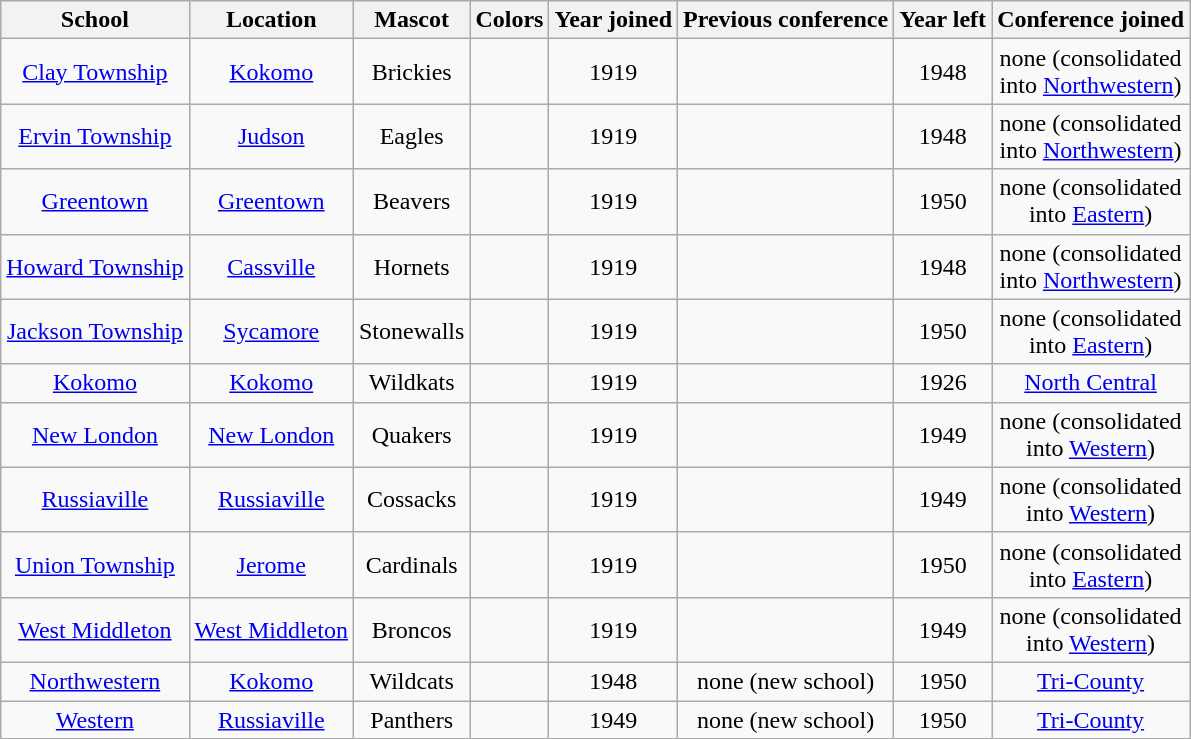<table class="wikitable" style="text-align:center;">
<tr>
<th>School</th>
<th>Location</th>
<th>Mascot</th>
<th>Colors</th>
<th>Year joined</th>
<th>Previous conference</th>
<th>Year left</th>
<th>Conference joined</th>
</tr>
<tr>
<td><a href='#'>Clay Township</a></td>
<td><a href='#'>Kokomo</a></td>
<td>Brickies</td>
<td> </td>
<td>1919</td>
<td></td>
<td>1948</td>
<td>none (consolidated<br>into <a href='#'>Northwestern</a>)</td>
</tr>
<tr>
<td><a href='#'>Ervin Township</a></td>
<td><a href='#'>Judson</a></td>
<td>Eagles</td>
<td> </td>
<td>1919</td>
<td></td>
<td>1948</td>
<td>none (consolidated<br>into <a href='#'>Northwestern</a>)</td>
</tr>
<tr>
<td><a href='#'>Greentown</a></td>
<td><a href='#'>Greentown</a></td>
<td>Beavers</td>
<td> </td>
<td>1919</td>
<td></td>
<td>1950</td>
<td>none (consolidated<br>into <a href='#'>Eastern</a>)</td>
</tr>
<tr>
<td><a href='#'>Howard Township</a></td>
<td><a href='#'>Cassville</a></td>
<td>Hornets</td>
<td> </td>
<td>1919</td>
<td></td>
<td>1948</td>
<td>none (consolidated<br>into <a href='#'>Northwestern</a>)</td>
</tr>
<tr>
<td><a href='#'>Jackson Township</a></td>
<td><a href='#'>Sycamore</a></td>
<td>Stonewalls</td>
<td> </td>
<td>1919</td>
<td></td>
<td>1950</td>
<td>none (consolidated<br>into <a href='#'>Eastern</a>)</td>
</tr>
<tr>
<td><a href='#'>Kokomo</a></td>
<td><a href='#'>Kokomo</a></td>
<td>Wildkats</td>
<td> </td>
<td>1919</td>
<td></td>
<td>1926</td>
<td><a href='#'>North Central</a></td>
</tr>
<tr>
<td><a href='#'>New London</a></td>
<td><a href='#'>New London</a></td>
<td>Quakers</td>
<td> </td>
<td>1919</td>
<td></td>
<td>1949</td>
<td>none (consolidated<br>into <a href='#'>Western</a>)</td>
</tr>
<tr>
<td><a href='#'>Russiaville</a></td>
<td><a href='#'>Russiaville</a></td>
<td>Cossacks</td>
<td> </td>
<td>1919</td>
<td></td>
<td>1949</td>
<td>none (consolidated<br>into <a href='#'>Western</a>)</td>
</tr>
<tr>
<td><a href='#'>Union Township</a></td>
<td><a href='#'>Jerome</a></td>
<td>Cardinals</td>
<td> </td>
<td>1919</td>
<td></td>
<td>1950</td>
<td>none (consolidated<br>into <a href='#'>Eastern</a>)</td>
</tr>
<tr>
<td><a href='#'>West Middleton</a></td>
<td><a href='#'>West Middleton</a></td>
<td>Broncos</td>
<td> </td>
<td>1919</td>
<td></td>
<td>1949</td>
<td>none (consolidated<br>into <a href='#'>Western</a>)</td>
</tr>
<tr>
<td><a href='#'>Northwestern</a></td>
<td><a href='#'>Kokomo</a></td>
<td>Wildcats</td>
<td> </td>
<td>1948</td>
<td>none (new school)</td>
<td>1950</td>
<td><a href='#'>Tri-County</a></td>
</tr>
<tr>
<td><a href='#'>Western</a></td>
<td><a href='#'>Russiaville</a></td>
<td>Panthers</td>
<td> </td>
<td>1949</td>
<td>none (new school)</td>
<td>1950</td>
<td><a href='#'>Tri-County</a></td>
</tr>
</table>
